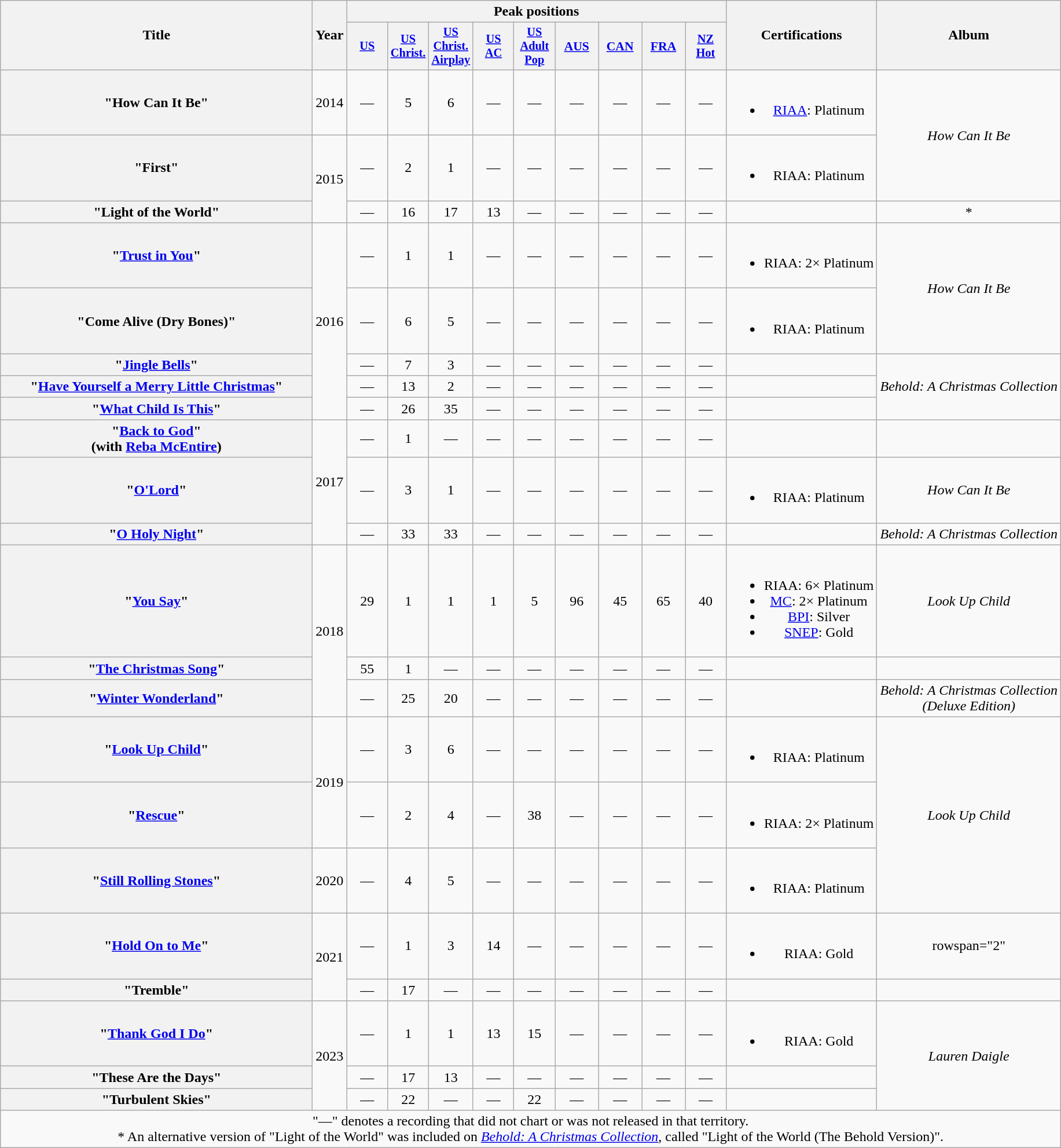<table class="wikitable plainrowheaders" style="text-align:center;">
<tr>
<th rowspan="2" scope="col" style="width:22em;">Title</th>
<th rowspan="2" scope="col" style="width:1em;">Year</th>
<th scope="col" colspan="9">Peak positions</th>
<th scope="col" rowspan="2">Certifications</th>
<th scope="col" rowspan="2">Album</th>
</tr>
<tr>
<th scope="col" style="width:3em;font-size:85%;"><a href='#'>US</a><br></th>
<th scope="col" style="width:3em;font-size:85%;"><a href='#'>US Christ.</a><br></th>
<th scope="col" style="width:3em;font-size:85%;"><a href='#'>US<br>Christ.<br>Airplay</a><br></th>
<th scope="col" style="width:3em;font-size:85%;"><a href='#'>US<br>AC</a><br></th>
<th scope="col" style="width:3em;font-size:85%;"><a href='#'>US<br>Adult Pop</a><br></th>
<th scope="col" style="width:3em;font-size:90%;"><a href='#'>AUS</a><br></th>
<th scope="col" style="width:3em;font-size:90%;"><a href='#'>CAN</a><br></th>
<th scope="col" style="width:3em;font-size:90%;"><a href='#'>FRA</a><br></th>
<th scope="col" style="width:3em;font-size:85%;"><a href='#'>NZ<br>Hot</a><br></th>
</tr>
<tr>
<th scope="row">"How Can It Be"</th>
<td>2014</td>
<td>—</td>
<td>5</td>
<td>6</td>
<td>—</td>
<td>—</td>
<td>—</td>
<td>—</td>
<td>—</td>
<td>—</td>
<td><br><ul><li><a href='#'>RIAA</a>: Platinum</li></ul></td>
<td rowspan="2"><em>How Can It Be</em></td>
</tr>
<tr>
<th scope="row">"First"</th>
<td rowspan="2">2015</td>
<td>—</td>
<td>2</td>
<td>1</td>
<td>—</td>
<td>—</td>
<td>—</td>
<td>—</td>
<td>—</td>
<td>—</td>
<td><br><ul><li>RIAA: Platinum</li></ul></td>
</tr>
<tr>
<th scope="row">"Light of the World"</th>
<td>—</td>
<td>16</td>
<td>17</td>
<td>13</td>
<td>—</td>
<td>—</td>
<td>—</td>
<td>—</td>
<td>—</td>
<td></td>
<td><span>*</span></td>
</tr>
<tr>
<th scope="row">"<a href='#'>Trust in You</a>"</th>
<td rowspan="5">2016</td>
<td>—</td>
<td>1</td>
<td>1</td>
<td>—</td>
<td>—</td>
<td>—</td>
<td>—</td>
<td>—</td>
<td>—</td>
<td><br><ul><li>RIAA: 2× Platinum</li></ul></td>
<td rowspan="2"><em>How Can It Be</em></td>
</tr>
<tr>
<th scope="row">"Come Alive (Dry Bones)"</th>
<td>—</td>
<td>6</td>
<td>5</td>
<td>—</td>
<td>—</td>
<td>—</td>
<td>—</td>
<td>—</td>
<td>—</td>
<td><br><ul><li>RIAA: Platinum</li></ul></td>
</tr>
<tr>
<th scope="row">"<a href='#'>Jingle Bells</a>"</th>
<td>—</td>
<td>7</td>
<td>3</td>
<td>—</td>
<td>—</td>
<td>—</td>
<td>—</td>
<td>—</td>
<td>—</td>
<td></td>
<td rowspan="3"><em>Behold: A Christmas Collection</em></td>
</tr>
<tr>
<th scope="row">"<a href='#'>Have Yourself a Merry Little Christmas</a>"</th>
<td>—</td>
<td>13</td>
<td>2</td>
<td>—</td>
<td>—</td>
<td>—</td>
<td>—</td>
<td>—</td>
<td>—</td>
<td></td>
</tr>
<tr>
<th scope="row">"<a href='#'>What Child Is This</a>"</th>
<td>—</td>
<td>26</td>
<td>35</td>
<td>—</td>
<td>—</td>
<td>—</td>
<td>—</td>
<td>—</td>
<td>—</td>
<td></td>
</tr>
<tr>
<th scope="row">"<a href='#'>Back to God</a>"<br><span>(with <a href='#'>Reba McEntire</a>)</span></th>
<td rowspan="3">2017</td>
<td>—</td>
<td>1</td>
<td>—</td>
<td>—</td>
<td>—</td>
<td>—</td>
<td>—</td>
<td>—</td>
<td>—</td>
<td></td>
<td></td>
</tr>
<tr>
<th scope="row">"<a href='#'>O'Lord</a>"</th>
<td>—</td>
<td>3</td>
<td>1</td>
<td>—</td>
<td>—</td>
<td>—</td>
<td>—</td>
<td>—</td>
<td>—</td>
<td><br><ul><li>RIAA: Platinum</li></ul></td>
<td><em>How Can It Be</em></td>
</tr>
<tr>
<th scope="row">"<a href='#'>O Holy Night</a>"</th>
<td>—</td>
<td>33</td>
<td>33</td>
<td>—</td>
<td>—</td>
<td>—</td>
<td>—</td>
<td>—</td>
<td>—</td>
<td></td>
<td><em>Behold: A Christmas Collection</em></td>
</tr>
<tr>
<th scope="row">"<a href='#'>You Say</a>"</th>
<td rowspan="3">2018</td>
<td>29</td>
<td>1</td>
<td>1</td>
<td>1</td>
<td>5</td>
<td>96</td>
<td>45</td>
<td>65</td>
<td>40</td>
<td><br><ul><li>RIAA: 6× Platinum</li><li><a href='#'>MC</a>: 2× Platinum</li><li><a href='#'>BPI</a>: Silver</li><li><a href='#'>SNEP</a>: Gold</li></ul></td>
<td><em>Look Up Child</em></td>
</tr>
<tr>
<th scope="row">"<a href='#'>The Christmas Song</a>"</th>
<td>55</td>
<td>1</td>
<td>—</td>
<td>—</td>
<td>—</td>
<td>—</td>
<td>—</td>
<td>—</td>
<td>—</td>
<td></td>
<td></td>
</tr>
<tr>
<th scope="row">"<a href='#'>Winter Wonderland</a>"</th>
<td>—</td>
<td>25</td>
<td>20</td>
<td>—</td>
<td>—</td>
<td>—</td>
<td>—</td>
<td>—</td>
<td>—</td>
<td></td>
<td><em>Behold: A Christmas Collection<br>(Deluxe Edition)</em></td>
</tr>
<tr>
<th scope="row">"<a href='#'>Look Up Child</a>"</th>
<td rowspan="2">2019</td>
<td>—</td>
<td>3</td>
<td>6</td>
<td>—</td>
<td>—</td>
<td>—</td>
<td>—</td>
<td>—</td>
<td>—</td>
<td><br><ul><li>RIAA: Platinum</li></ul></td>
<td rowspan="3"><em>Look Up Child</em></td>
</tr>
<tr>
<th scope="row">"<a href='#'>Rescue</a>"</th>
<td>—</td>
<td>2</td>
<td>4</td>
<td>—</td>
<td>38</td>
<td>—</td>
<td>—</td>
<td>—</td>
<td>—</td>
<td><br><ul><li>RIAA: 2× Platinum</li></ul></td>
</tr>
<tr>
<th scope="row">"<a href='#'>Still Rolling Stones</a>"</th>
<td>2020</td>
<td>—</td>
<td>4</td>
<td>5</td>
<td>—</td>
<td>—</td>
<td>—</td>
<td>—</td>
<td>—</td>
<td>—</td>
<td><br><ul><li>RIAA: Platinum</li></ul></td>
</tr>
<tr>
<th scope="row">"<a href='#'>Hold On to Me</a>"</th>
<td rowspan="2">2021</td>
<td>—</td>
<td>1</td>
<td>3</td>
<td>14</td>
<td>—</td>
<td>—</td>
<td>—</td>
<td>—</td>
<td>—</td>
<td><br><ul><li>RIAA: Gold</li></ul></td>
<td>rowspan="2" </td>
</tr>
<tr>
<th scope="row">"Tremble"</th>
<td>—</td>
<td>17</td>
<td>—</td>
<td>—</td>
<td>—</td>
<td>—</td>
<td>—</td>
<td>—</td>
<td>—</td>
<td></td>
</tr>
<tr>
<th scope="row">"<a href='#'>Thank God I Do</a>"</th>
<td rowspan="3">2023</td>
<td>—</td>
<td>1</td>
<td>1</td>
<td>13</td>
<td>15</td>
<td>—</td>
<td>—</td>
<td>—</td>
<td>—</td>
<td><br><ul><li>RIAA: Gold</li></ul></td>
<td rowspan="3"><em>Lauren Daigle</em></td>
</tr>
<tr>
<th scope="row">"These Are the Days"</th>
<td>—</td>
<td>17</td>
<td>13</td>
<td>—</td>
<td>—</td>
<td>—</td>
<td>—</td>
<td>—</td>
<td>—</td>
<td></td>
</tr>
<tr>
<th scope="row">"Turbulent Skies"</th>
<td>—</td>
<td>22</td>
<td>—</td>
<td>—</td>
<td>22</td>
<td>—</td>
<td>—</td>
<td>—</td>
<td>—</td>
<td></td>
</tr>
<tr>
<td colspan="15">"—" denotes a recording that did not chart or was not released in that territory.<br><span>*</span> An alternative version of "Light of the World" was included on <em><a href='#'>Behold: A Christmas Collection</a></em>, called "Light of the World (The Behold Version)".</td>
</tr>
</table>
